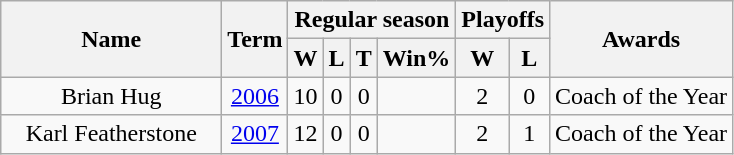<table class="wikitable">
<tr>
<th rowspan="2" style="width:140px;">Name</th>
<th rowspan="2">Term</th>
<th colspan="4">Regular season</th>
<th colspan="2">Playoffs</th>
<th rowspan="2">Awards</th>
</tr>
<tr>
<th>W</th>
<th>L</th>
<th>T</th>
<th>Win%</th>
<th>W</th>
<th>L</th>
</tr>
<tr>
<td style="text-align:center;">Brian Hug</td>
<td style="text-align:center;"><a href='#'>2006</a></td>
<td style="text-align:center;">10</td>
<td style="text-align:center;">0</td>
<td style="text-align:center;">0</td>
<td style="text-align:center;"></td>
<td style="text-align:center;">2</td>
<td style="text-align:center;">0</td>
<td style="text-align:center;">Coach of the Year</td>
</tr>
<tr>
<td style="text-align:center;">Karl Featherstone</td>
<td style="text-align:center;"><a href='#'>2007</a></td>
<td style="text-align:center;">12</td>
<td style="text-align:center;">0</td>
<td style="text-align:center;">0</td>
<td style="text-align:center;"></td>
<td style="text-align:center;">2</td>
<td style="text-align:center;">1</td>
<td style="text-align:center;">Coach of the Year</td>
</tr>
</table>
